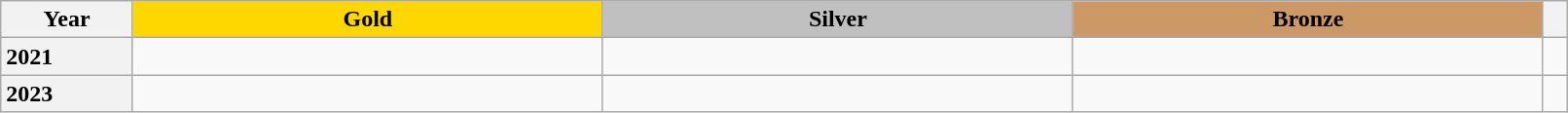<table class="wikitable unsortable" style="text-align:left; width:85%">
<tr>
<th scope="col" style="text-align:center">Year</th>
<td scope="col" style="text-align:center; width:30%; background:gold"><strong>Gold</strong></td>
<td scope="col" style="text-align:center; width:30%; background:silver"><strong>Silver</strong></td>
<td scope="col" style="text-align:center; width:30%; background:#c96"><strong>Bronze</strong></td>
<th scope="col" style="text-align:center"></th>
</tr>
<tr>
<th scope="row" style="text-align:left">2021</th>
<td></td>
<td></td>
<td></td>
<td></td>
</tr>
<tr>
<th scope="row" style="text-align:left">2023</th>
<td></td>
<td></td>
<td></td>
<td></td>
</tr>
</table>
